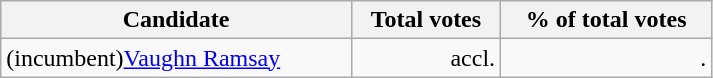<table class="wikitable" width="475">
<tr>
<th align="left">Candidate</th>
<th align="right">Total votes</th>
<th align="right">% of total votes</th>
</tr>
<tr>
<td align="left">(incumbent)<a href='#'>Vaughn Ramsay</a></td>
<td align="right">accl.</td>
<td align="right">.</td>
</tr>
</table>
